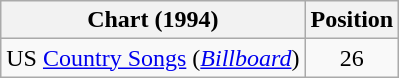<table class="wikitable sortable">
<tr>
<th scope="col">Chart (1994)</th>
<th scope="col">Position</th>
</tr>
<tr>
<td>US <a href='#'>Country Songs</a> (<em><a href='#'>Billboard</a></em>)</td>
<td align="center">26</td>
</tr>
</table>
